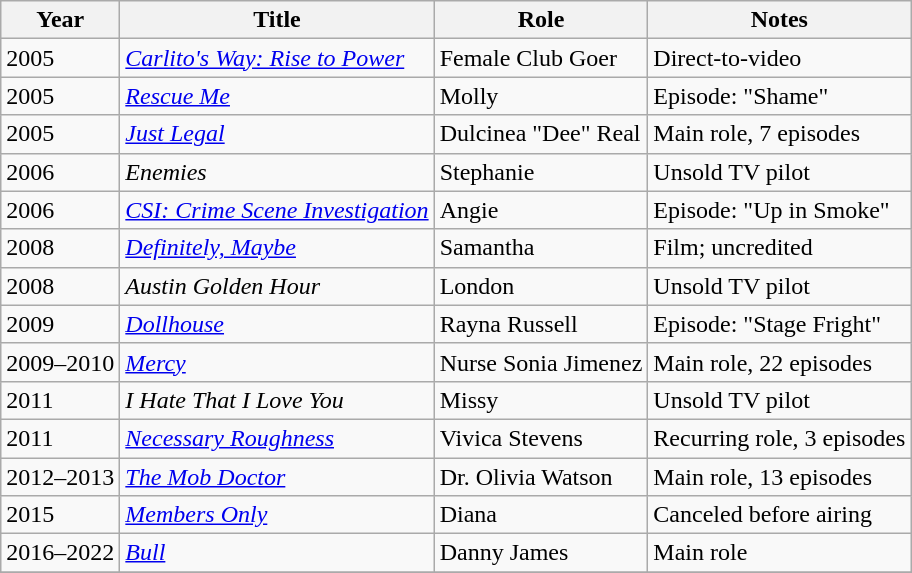<table class="wikitable sortable">
<tr>
<th>Year</th>
<th>Title</th>
<th>Role</th>
<th class="unsortable">Notes</th>
</tr>
<tr>
<td>2005</td>
<td><em><a href='#'>Carlito's Way: Rise to Power</a></em></td>
<td>Female Club Goer</td>
<td>Direct-to-video</td>
</tr>
<tr>
<td>2005</td>
<td><em><a href='#'>Rescue Me</a></em></td>
<td>Molly</td>
<td>Episode: "Shame"</td>
</tr>
<tr>
<td>2005</td>
<td><em><a href='#'>Just Legal</a></em></td>
<td>Dulcinea "Dee" Real</td>
<td>Main role, 7 episodes</td>
</tr>
<tr>
<td>2006</td>
<td><em>Enemies</em></td>
<td>Stephanie</td>
<td>Unsold TV pilot</td>
</tr>
<tr>
<td>2006</td>
<td><em><a href='#'>CSI: Crime Scene Investigation</a></em></td>
<td>Angie</td>
<td>Episode: "Up in Smoke"</td>
</tr>
<tr>
<td>2008</td>
<td><em><a href='#'>Definitely, Maybe</a></em></td>
<td>Samantha</td>
<td>Film; uncredited</td>
</tr>
<tr>
<td>2008</td>
<td><em>Austin Golden Hour</em></td>
<td>London</td>
<td>Unsold TV pilot</td>
</tr>
<tr>
<td>2009</td>
<td><em><a href='#'>Dollhouse</a></em></td>
<td>Rayna Russell</td>
<td>Episode: "Stage Fright"</td>
</tr>
<tr>
<td>2009–2010</td>
<td><em><a href='#'>Mercy</a></em></td>
<td>Nurse Sonia Jimenez</td>
<td>Main role, 22 episodes</td>
</tr>
<tr>
<td>2011</td>
<td><em>I Hate That I Love You</em></td>
<td>Missy</td>
<td>Unsold TV pilot</td>
</tr>
<tr>
<td>2011</td>
<td><em><a href='#'>Necessary Roughness</a></em></td>
<td>Vivica Stevens</td>
<td>Recurring role, 3 episodes</td>
</tr>
<tr>
<td>2012–2013</td>
<td><em><a href='#'>The Mob Doctor</a></em></td>
<td>Dr. Olivia Watson</td>
<td>Main role, 13 episodes</td>
</tr>
<tr>
<td>2015</td>
<td><em><a href='#'>Members Only</a></em></td>
<td>Diana</td>
<td>Canceled before airing</td>
</tr>
<tr>
<td>2016–2022</td>
<td><em><a href='#'>Bull</a></em></td>
<td>Danny James</td>
<td>Main role</td>
</tr>
<tr>
</tr>
</table>
